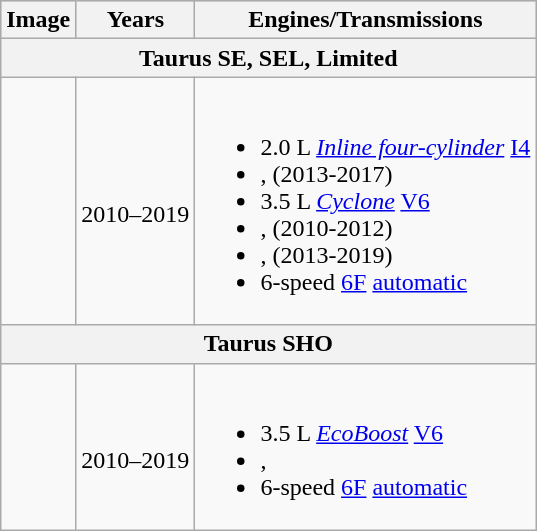<table class="wikitable">
<tr style="background:#CCCCCC;">
<th>Image</th>
<th>Years</th>
<th>Engines/Transmissions</th>
</tr>
<tr>
<th colspan=3 style= "textalign:center">Taurus SE, SEL, Limited</th>
</tr>
<tr>
<td></td>
<td><br>2010–2019</td>
<td><br><ul><li>2.0 L <em><a href='#'>Inline four-cylinder</a></em> <a href='#'>I4</a></li><li>,  (2013-2017)</li><li>3.5 L <em><a href='#'>Cyclone</a></em> <a href='#'>V6</a></li><li>,  (2010-2012)</li><li>,  (2013-2019)</li><li>6-speed <a href='#'>6F</a> <a href='#'>automatic</a></li></ul></td>
</tr>
<tr>
<th colspan=3 style= "textalign:center">Taurus SHO</th>
</tr>
<tr>
<td></td>
<td><br>2010–2019</td>
<td><br><ul><li>3.5 L <em><a href='#'>EcoBoost</a></em> <a href='#'>V6</a></li><li>, </li><li>6-speed <a href='#'>6F</a> <a href='#'>automatic</a></li></ul></td>
</tr>
</table>
